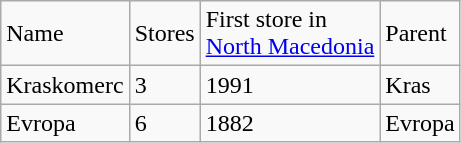<table class="wikitable sortable">
<tr>
<td>Name</td>
<td>Stores</td>
<td>First store in<br><a href='#'>North Macedonia</a></td>
<td>Parent</td>
</tr>
<tr>
<td>Kraskomerc</td>
<td>3</td>
<td>1991</td>
<td>Kras</td>
</tr>
<tr>
<td>Evropa</td>
<td>6</td>
<td>1882</td>
<td>Evropa</td>
</tr>
</table>
